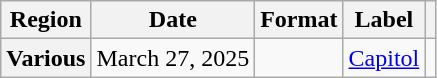<table class="wikitable plainrowheaders">
<tr>
<th scope="col">Region</th>
<th scope="col">Date</th>
<th scope="col">Format</th>
<th scope="col">Label</th>
<th scope="col"></th>
</tr>
<tr>
<th scope="row">Various</th>
<td>March 27, 2025</td>
<td></td>
<td><a href='#'>Capitol</a></td>
<td align="center"></td>
</tr>
</table>
